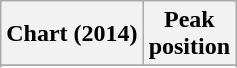<table class="wikitable sortable plainrowheaders" style="text-align:center">
<tr>
<th scope="col">Chart (2014)</th>
<th scope="col">Peak<br>position</th>
</tr>
<tr>
</tr>
<tr>
</tr>
</table>
